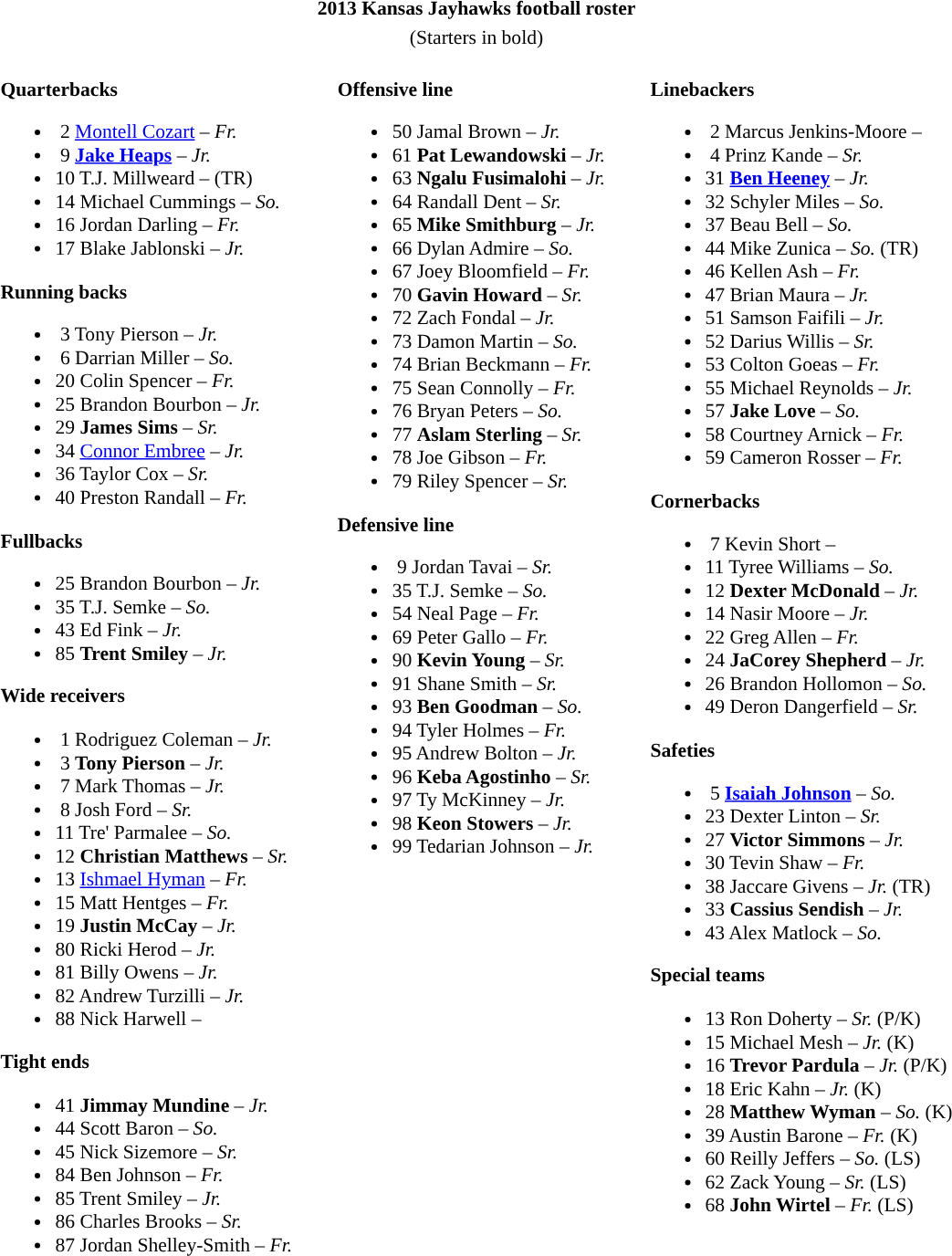<table class="toccolours" style="font-size:90%;">
<tr style="text-align:center;">
<th colspan="5">2013 Kansas Jayhawks football roster</th>
</tr>
<tr>
<td colspan="5" align="center">(Starters in bold)</td>
</tr>
<tr>
<td valign="top"><br><strong>Quarterbacks</strong><ul><li> 2  <a href='#'>Montell Cozart</a> – <em>Fr.</em></li><li> 9  <strong><a href='#'>Jake Heaps</a></strong> – <em> Jr.</em></li><li>10  T.J. Millweard –  (TR)</li><li>14  Michael Cummings – <em> So.</em></li><li>16  Jordan Darling – <em>Fr.</em></li><li>17  Blake Jablonski – <em> Jr.</em></li></ul><strong>Running backs</strong><ul><li> 3  Tony Pierson – <em>Jr.</em></li><li> 6  Darrian Miller – <em> So.</em></li><li>20  Colin Spencer – <em>Fr.</em></li><li>25  Brandon Bourbon – <em> Jr.</em></li><li>29  <strong>James Sims</strong> – <em>Sr.</em></li><li>34  <a href='#'>Connor Embree</a> – <em> Jr.</em></li><li>36  Taylor Cox – <em>Sr.</em></li><li>40  Preston Randall – <em> Fr.</em></li></ul><strong>Fullbacks</strong><ul><li>25  Brandon Bourbon – <em> Jr.</em></li><li>35  T.J. Semke – <em> So.</em></li><li>43  Ed Fink – <em> Jr.</em></li><li>85  <strong>Trent Smiley</strong> – <em> Jr.</em></li></ul><strong>Wide receivers</strong><ul><li> 1  Rodriguez Coleman – <em>Jr.</em></li><li> 3  <strong>Tony Pierson</strong> – <em>Jr.</em></li><li> 7  Mark Thomas – <em>Jr.</em></li><li> 8  Josh Ford – <em>Sr.</em></li><li>11  Tre' Parmalee – <em>So.</em></li><li>12  <strong>Christian Matthews</strong> – <em> Sr.</em></li><li>13  <a href='#'>Ishmael Hyman</a> – <em>Fr.</em></li><li>15  Matt Hentges – <em> Fr.</em></li><li>19  <strong>Justin McCay</strong> – <em> Jr.</em></li><li>80  Ricki Herod – <em> Jr.</em></li><li>81  Billy Owens – <em> Jr.</em></li><li>82  Andrew Turzilli – <em> Jr.</em></li><li>88  Nick Harwell – <em></em></li></ul><strong>Tight ends</strong><ul><li>41  <strong>Jimmay Mundine</strong> – <em> Jr.</em></li><li>44  Scott Baron – <em> So.</em></li><li>45  Nick Sizemore – <em> Sr.</em></li><li>84  Ben Johnson – <em>Fr.</em></li><li>85  Trent Smiley – <em> Jr.</em></li><li>86  Charles Brooks – <em>Sr.</em></li><li>87  Jordan Shelley-Smith – <em> Fr.</em></li></ul></td>
<td width="25"> </td>
<td valign="top"><br><strong>Offensive line</strong><ul><li>50  Jamal Brown – <em>Jr.</em></li><li>61  <strong>Pat Lewandowski</strong> – <em> Jr.</em></li><li>63  <strong>Ngalu Fusimalohi</strong> – <em>Jr.</em></li><li>64  Randall Dent – <em> Sr.</em></li><li>65  <strong>Mike Smithburg</strong> – <em>Jr.</em></li><li>66  Dylan Admire – <em> So.</em></li><li>67  Joey Bloomfield – <em>Fr.</em></li><li>70  <strong>Gavin Howard</strong> – <em> Sr.</em></li><li>72  Zach Fondal – <em>Jr.</em></li><li>73  Damon Martin – <em> So.</em></li><li>74  Brian Beckmann – <em> Fr.</em></li><li>75  Sean Connolly – <em> Fr.</em></li><li>76  Bryan Peters – <em> So.</em></li><li>77  <strong>Aslam Sterling</strong> – <em>Sr.</em></li><li>78  Joe Gibson – <em>Fr.</em></li><li>79  Riley Spencer – <em> Sr.</em></li></ul><strong>Defensive line</strong><ul><li> 9  Jordan Tavai – <em>Sr.</em></li><li>35  T.J. Semke – <em> So.</em></li><li>54  Neal Page – <em> Fr.</em></li><li>69  Peter Gallo – <em> Fr.</em></li><li>90  <strong>Kevin Young</strong> – <em> Sr.</em></li><li>91  Shane Smith – <em> Sr.</em></li><li>93  <strong>Ben Goodman</strong> – <em> So.</em></li><li>94  Tyler Holmes – <em> Fr.</em></li><li>95  Andrew Bolton – <em>Jr.</em></li><li>96  <strong>Keba Agostinho</strong> – <em>Sr.</em></li><li>97  Ty McKinney – <em>Jr.</em></li><li>98  <strong>Keon Stowers</strong> – <em>Jr.</em></li><li>99  Tedarian Johnson – <em>Jr.</em></li></ul></td>
<td width="25"> </td>
<td valign="top"><br><strong>Linebackers</strong><ul><li> 2  Marcus Jenkins-Moore –  <em></em></li><li> 4  Prinz Kande – <em> Sr.</em></li><li>31  <strong><a href='#'>Ben Heeney</a></strong> – <em>Jr.</em></li><li>32  Schyler Miles – <em>So.</em></li><li>37  Beau Bell – <em>So.</em></li><li>44  Mike Zunica – <em>So.</em> (TR)</li><li>46  Kellen Ash – <em>Fr.</em></li><li>47  Brian Maura – <em> Jr.</em></li><li>51  Samson Faifili – <em>Jr.</em></li><li>52  Darius Willis – <em> Sr.</em></li><li>53  Colton Goeas – <em>Fr.</em></li><li>55  Michael Reynolds – <em>Jr.</em></li><li>57  <strong>Jake Love</strong> – <em> So.</em></li><li>58  Courtney Arnick – <em> Fr.</em></li><li>59  Cameron Rosser – <em>Fr.</em></li></ul><strong>Cornerbacks</strong><ul><li> 7  Kevin Short – <em></em></li><li>11  Tyree Williams –  <em>So.</em></li><li>12  <strong>Dexter McDonald</strong> – <em>Jr.</em></li><li>14  Nasir Moore – <em> Jr.</em></li><li>22  Greg Allen – <em> Fr.</em></li><li>24  <strong>JaCorey Shepherd</strong> – <em>Jr.</em></li><li>26  Brandon Hollomon – <em>So.</em></li><li>49  Deron Dangerfield – <em>Sr.</em></li></ul><strong>Safeties</strong><ul><li> 5  <strong><a href='#'>Isaiah Johnson</a></strong> – <em>So.</em></li><li>23  Dexter Linton – <em> Sr.</em></li><li>27  <strong>Victor Simmons</strong> – <em>Jr.</em></li><li>30  Tevin Shaw – <em> Fr.</em></li><li>38  Jaccare Givens – <em>Jr.</em> (TR)</li><li>33  <strong>Cassius Sendish</strong> – <em>Jr.</em></li><li>43  Alex Matlock – <em> So.</em></li></ul><strong>Special teams</strong><ul><li>13  Ron Doherty – <em>Sr.</em> (P/K)</li><li>15  Michael Mesh – <em>Jr.</em> (K)</li><li>16  <strong>Trevor Pardula</strong> – <em>Jr.</em> (P/K)</li><li>18  Eric Kahn – <em>Jr.</em> (K)</li><li>28  <strong>Matthew Wyman</strong> – <em>So.</em> (K)</li><li>39  Austin Barone – <em> Fr.</em> (K)</li><li>60  Reilly Jeffers – <em>So.</em> (LS)</li><li>62  Zack Young – <em>Sr.</em> (LS)</li><li>68  <strong>John Wirtel</strong> – <em>Fr.</em> (LS)</li></ul></td>
</tr>
</table>
